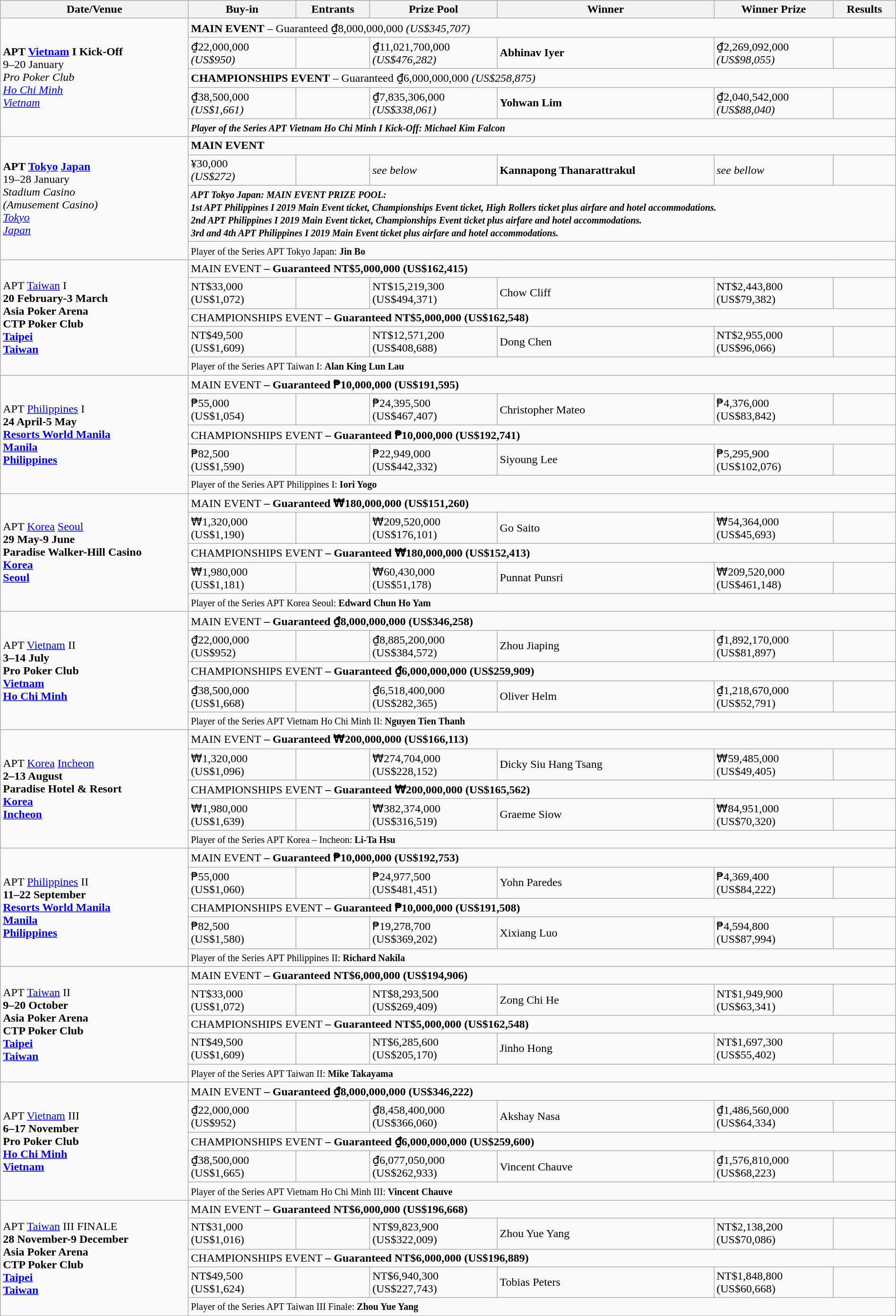<table class="wikitable" width="100%">
<tr>
<th width="21%">Date/Venue</th>
<th width="12%">Buy-in</th>
<th !width="11%">Entrants</th>
<th !width="14%">Prize Pool</th>
<th !width="18%">Winner</th>
<th !width="14%">Winner Prize</th>
<th !width="11%">Results</th>
</tr>
<tr>
<td rowspan="5"> <strong>APT <a href='#'>Vietnam</a> I Kick-Off</strong><br>9–20 January<br><em>Pro Poker Club<br><a href='#'>Ho Chi Minh</a><br><a href='#'>Vietnam</a></em></td>
<td colspan="6"><strong>MAIN EVENT</strong> – Guaranteed ₫8,000,000,000 <em>(US$345,707)</em></td>
</tr>
<tr>
<td>₫22,000,000<br><em>(US$950)</em></td>
<td></td>
<td>₫11,021,700,000<br><em>(US$476,282)</em></td>
<td> <strong>Abhinav Iyer</strong></td>
<td>₫2,269,092,000<br><em>(US$98,055)</em></td>
<td></td>
</tr>
<tr>
<td colspan="6"><strong>CHAMPIONSHIPS EVENT</strong> – Guaranteed ₫6,000,000,000 <em>(US$258,875)</em></td>
</tr>
<tr>
<td>₫38,500,000<br><em>(US$1,661)</em></td>
<td></td>
<td>₫7,835,306,000<br><em>(US$338,061)</em></td>
<td> <strong>Yohwan Lim</strong></td>
<td>₫2,040,542,000<br><em>(US$88,040)</em></td>
<td></td>
</tr>
<tr>
<td colspan="6"><small><strong><em>Player of the Series<strong> APT Vietnam Ho Chi Minh I Kick-Off:  </strong>Michael Kim Falcon</em></strong></small></td>
</tr>
<tr>
<td rowspan="4"> <strong>APT <a href='#'>Tokyo</a> <a href='#'>Japan</a></strong><br>19–28 January<br><em>Stadium Casino<br>(Amusement Casino)<br><a href='#'>Tokyo</a><br><a href='#'>Japan</a></em></td>
<td colspan="6"><strong>MAIN EVENT</strong></td>
</tr>
<tr>
<td>¥30,000<br><em>(US$272)</em></td>
<td></td>
<td><em>see below</em></td>
<td> <strong>Kannapong Thanarattrakul</strong></td>
<td><em>see bellow</em></td>
<td></td>
</tr>
<tr>
<td colspan="6"><small><strong><em>APT Tokyo Japan: MAIN EVENT PRIZE POOL:<strong><br></strong>1st<strong> APT Philippines I 2019 Main Event ticket, Championships Event ticket, High Rollers ticket plus airfare and hotel accommodations.<br></strong>2nd<strong> APT Philippines I 2019 Main Event ticket, Championships Event ticket plus airfare and hotel accommodations.<br></strong>3rd and 4th<strong> APT Philippines I 2019 Main Event ticket plus airfare and hotel accommodations.<em></small></td>
</tr>
<tr>
<td colspan="6"><small></em></strong>Player of the Series</strong> APT Tokyo Japan:  <strong>Jin Bo<strong><em></small></td>
</tr>
<tr>
<td rowspan="5"> </strong>APT <a href='#'>Taiwan</a> I<strong><br>20 February-3 March<br></em>Asia Poker Arena<br>CTP Poker Club<br><a href='#'>Taipei</a><br><a href='#'>Taiwan</a><em></td>
<td colspan="6"></strong>MAIN EVENT<strong> – Guaranteed NT$5,000,000 </em>(US$162,415)<em></td>
</tr>
<tr>
<td>NT$33,000<br></em>(US$1,072)<em></td>
<td></td>
<td>NT$15,219,300<br></em>(US$494,371)<em></td>
<td> </strong>Chow Cliff<strong></td>
<td>NT$2,443,800<br></em>(US$79,382)<em></td>
<td></td>
</tr>
<tr>
<td colspan="6"></strong>CHAMPIONSHIPS EVENT<strong> – Guaranteed NT$5,000,000 </em>(US$162,548)<em></td>
</tr>
<tr>
<td>NT$49,500<br></em>(US$1,609)<em></td>
<td></td>
<td>NT$12,571,200<br></em>(US$408,688)<em></td>
<td> </strong>Dong Chen<strong></td>
<td>NT$2,955,000<br></em>(US$96,066)<em></td>
<td></td>
</tr>
<tr>
<td colspan="6"><small></em></strong>Player of the Series</strong> APT Taiwan I:  <strong>Alan King Lun Lau<strong><em></small></td>
</tr>
<tr>
<td rowspan="5"> </strong>APT <a href='#'>Philippines</a> I<strong><br>24 April-5 May<br></em><a href='#'>Resorts World Manila</a><br><a href='#'>Manila</a><br><a href='#'>Philippines</a><em></td>
<td colspan="6"></strong>MAIN EVENT<strong> – Guaranteed ₱10,000,000 </em>(US$191,595)<em></td>
</tr>
<tr>
<td>₱55,000<br></em>(US$1,054)<em></td>
<td></td>
<td>₱24,395,500<br></em>(US$467,407)<em></td>
<td> </strong>Christopher Mateo<strong></td>
<td>₱4,376,000<br></em>(US$83,842)<em></td>
<td></td>
</tr>
<tr>
<td colspan="6"></strong>CHAMPIONSHIPS EVENT<strong> – Guaranteed ₱10,000,000 </em>(US$192,741)<em></td>
</tr>
<tr>
<td>₱82,500<br></em>(US$1,590)<em></td>
<td></td>
<td>₱22,949,000<br></em>(US$442,332)<em></td>
<td> </strong>Siyoung Lee<strong></td>
<td>₱5,295,900<br></em>(US$102,076)<em></td>
<td></td>
</tr>
<tr>
<td colspan="6"><small></em></strong>Player of the Series</strong> APT Philippines I:  <strong>Iori Yogo<strong><em></small></td>
</tr>
<tr>
<td rowspan="5"></strong>APT <a href='#'>Korea</a> <a href='#'>Seoul</a><strong><br>29 May-9 June<br></em>Paradise Walker-Hill Casino<br><a href='#'>Korea</a><br><a href='#'>Seoul</a><em></td>
<td colspan="6"></strong>MAIN EVENT<strong> – Guaranteed ₩180,000,000 </em>(US$151,260)<em></td>
</tr>
<tr>
<td>₩1,320,000<br></em>(US$1,190)<em></td>
<td></td>
<td>₩209,520,000<br></em>(US$176,101)<em></td>
<td> </strong>Go Saito<strong></td>
<td>₩54,364,000<br></em>(US$45,693)<em></td>
<td></td>
</tr>
<tr>
<td colspan="6"></strong>CHAMPIONSHIPS EVENT<strong> – Guaranteed ₩180,000,000 </em>(US$152,413)<em></td>
</tr>
<tr>
<td>₩1,980,000<br></em>(US$1,181)<em></td>
<td></td>
<td>₩60,430,000<br></em>(US$51,178)<em></td>
<td> </strong>Punnat Punsri<strong></td>
<td>₩209,520,000<br></em>(US$461,148)<em></td>
<td></td>
</tr>
<tr>
<td colspan="6"><small></em></strong>Player of the Series</strong> APT Korea Seoul:  <strong>Edward Chun Ho Yam<strong><em></small></td>
</tr>
<tr>
<td rowspan="5"> </strong>APT <a href='#'>Vietnam</a> II<strong><br>3–14 July<br></em>Pro Poker Club<br><a href='#'>Vietnam</a><br><a href='#'>Ho Chi Minh</a><em></td>
<td colspan="6"></strong>MAIN EVENT<strong> – Guaranteed ₫8,000,000,000 </em>(US$346,258)<em></td>
</tr>
<tr>
<td>₫22,000,000<br></em>(US$952)<em></td>
<td></td>
<td>₫8,885,200,000<br></em>(US$384,572)<em></td>
<td> </strong>Zhou Jiaping<strong></td>
<td>₫1,892,170,000<br></em>(US$81,897)<em></td>
<td></td>
</tr>
<tr>
<td colspan="6"></strong>CHAMPIONSHIPS EVENT<strong> – Guaranteed ₫6,000,000,000 </em>(US$259,909)<em></td>
</tr>
<tr>
<td>₫38,500,000<br></em>(US$1,668)<em></td>
<td></td>
<td>₫6,518,400,000<br></em>(US$282,365)<em></td>
<td> </strong>Oliver Helm<strong></td>
<td>₫1,218,670,000<br></em>(US$52,791)<em></td>
<td></td>
</tr>
<tr>
<td colspan="6"><small></em></strong>Player of the Series</strong> APT Vietnam Ho Chi Minh II:  <strong>Nguyen Tien Thanh<strong><em></small></td>
</tr>
<tr>
<td rowspan="5"> </strong>APT <a href='#'>Korea</a> <a href='#'>Incheon</a><strong><br>2–13 August<br></em>Paradise Hotel & Resort<br><a href='#'>Korea</a><br><a href='#'>Incheon</a><em></td>
<td colspan="6"></strong>MAIN EVENT<strong> – Guaranteed ₩200,000,000 </em>(US$166,113)<em></td>
</tr>
<tr>
<td>₩1,320,000<br></em>(US$1,096)<em></td>
<td></td>
<td>₩274,704,000<br></em>(US$228,152)<em></td>
<td> </strong>Dicky Siu Hang Tsang<strong></td>
<td>₩59,485,000<br></em>(US$49,405)<em></td>
<td></td>
</tr>
<tr>
<td colspan="6"></strong>CHAMPIONSHIPS EVENT<strong> – Guaranteed ₩200,000,000 </em>(US$165,562)<em></td>
</tr>
<tr>
<td>₩1,980,000<br></em>(US$1,639)<em></td>
<td></td>
<td>₩382,374,000<br></em>(US$316,519)<em></td>
<td> </strong>Graeme Siow<strong></td>
<td>₩84,951,000<br></em>(US$70,320)<em></td>
<td></td>
</tr>
<tr>
<td colspan="6"><small></em></strong>Player of the Series</strong> APT Korea – Incheon:  <strong>Li-Ta Hsu<strong><em></small></td>
</tr>
<tr>
<td rowspan="5"> </strong>APT <a href='#'>Philippines</a> II<strong><br>11–22 September<br></em><a href='#'>Resorts World Manila</a><br><a href='#'>Manila</a><br><a href='#'>Philippines</a><em></td>
<td colspan="6"></strong>MAIN EVENT<strong> – Guaranteed ₱10,000,000 </em>(US$192,753)<em></td>
</tr>
<tr>
<td>₱55,000<br></em>(US$1,060)<em></td>
<td></td>
<td>₱24,977,500<br></em>(US$481,451)<em></td>
<td> </strong>Yohn Paredes<strong></td>
<td>₱4,369,400<br></em>(US$84,222)<em></td>
<td></td>
</tr>
<tr>
<td colspan="6"></strong>CHAMPIONSHIPS EVENT<strong> – Guaranteed ₱10,000,000 </em>(US$191,508)<em></td>
</tr>
<tr>
<td>₱82,500<br></em>(US$1,580)<em></td>
<td></td>
<td>₱19,278,700<br></em>(US$369,202)<em></td>
<td> </strong>Xixiang Luo<strong></td>
<td>₱4,594,800<br></em>(US$87,994)<em></td>
<td></td>
</tr>
<tr>
<td colspan="6"><small></em></strong>Player of the Series</strong> APT Philippines II:  <strong>Richard Nakila<strong><em></small></td>
</tr>
<tr>
<td rowspan="5"> </strong>APT <a href='#'>Taiwan</a> II<strong><br>9–20 October<br></em>Asia Poker Arena<br>CTP Poker Club<br><a href='#'>Taipei</a><br><a href='#'>Taiwan</a><em></td>
<td colspan="6"></strong>MAIN EVENT<strong> – Guaranteed NT$6,000,000 </em>(US$194,906)<em></td>
</tr>
<tr>
<td>NT$33,000<br></em>(US$1,072)<em></td>
<td></td>
<td>NT$8,293,500<br></em>(US$269,409)<em></td>
<td> </strong>Zong Chi He<strong></td>
<td>NT$1,949,900<br></em>(US$63,341)<em></td>
<td></td>
</tr>
<tr>
<td colspan="6"></strong>CHAMPIONSHIPS EVENT<strong> – Guaranteed NT$5,000,000 </em>(US$162,548)<em></td>
</tr>
<tr>
<td>NT$49,500<br></em>(US$1,609)<em></td>
<td></td>
<td>NT$6,285,600<br></em>(US$205,170)<em></td>
<td> </strong>Jinho Hong<strong></td>
<td>NT$1,697,300<br></em>(US$55,402)<em></td>
<td></td>
</tr>
<tr>
<td colspan="6"><small></em></strong>Player of the Series</strong> APT Taiwan II:  <strong>Mike Takayama<strong><em></small></td>
</tr>
<tr>
<td rowspan="5"> </strong>APT <a href='#'>Vietnam</a> III<strong><br>6–17 November<br></em>Pro Poker Club<br><a href='#'>Ho Chi Minh</a><br><a href='#'>Vietnam</a><em></td>
<td colspan="6"></strong>MAIN EVENT<strong> – Guaranteed ₫8,000,000,000 </em>(US$346,222)<em></td>
</tr>
<tr>
<td>₫22,000,000<br></em>(US$952)<em></td>
<td></td>
<td>₫8,458,400,000<br></em>(US$366,060)<em></td>
<td> </strong>Akshay Nasa<strong></td>
<td>₫1,486,560,000<br></em>(US$64,334)<em></td>
<td></td>
</tr>
<tr>
<td colspan="6"></strong>CHAMPIONSHIPS EVENT<strong> – Guaranteed ₫6,000,000,000 </em>(US$259,600)<em></td>
</tr>
<tr>
<td>₫38,500,000<br></em>(US$1,665)<em></td>
<td></td>
<td>₫6,077,050,000<br></em>(US$262,933)<em></td>
<td> </strong>Vincent Chauve<strong></td>
<td>₫1,576,810,000<br></em>(US$68,223)<em></td>
<td></td>
</tr>
<tr>
<td colspan="6"><small></em></strong>Player of the Series</strong> APT Vietnam Ho Chi Minh III:  <strong>Vincent Chauve<strong><em></small></td>
</tr>
<tr>
<td rowspan="5"> </strong>APT <a href='#'>Taiwan</a> III FINALE<strong><br>28 November-9 December<br></em>Asia Poker Arena<br>CTP Poker Club<br><a href='#'>Taipei</a><br><a href='#'>Taiwan</a><em></td>
<td colspan="6"></strong>MAIN EVENT<strong> – Guaranteed NT$6,000,000 </em>(US$196,668)<em></td>
</tr>
<tr>
<td>NT$31,000<br></em>(US$1,016)<em></td>
<td></td>
<td>NT$9,823,900<br></em>(US$322,009)<em></td>
<td> </strong>Zhou Yue Yang<strong></td>
<td>NT$2,138,200<br></em>(US$70,086)<em></td>
<td></td>
</tr>
<tr>
<td colspan="6"></strong>CHAMPIONSHIPS EVENT<strong> – Guaranteed NT$6,000,000 </em>(US$196,889)<em></td>
</tr>
<tr>
<td>NT$49,500<br></em>(US$1,624)<em></td>
<td></td>
<td>NT$6,940,300<br></em>(US$227,743)<em></td>
<td> </strong>Tobias Peters<strong></td>
<td>NT$1,848,800<br></em>(US$60,668)<em></td>
<td></td>
</tr>
<tr>
<td colspan="6"><small></em></strong>Player of the Series</strong> APT Taiwan III Finale:  <strong>Zhou Yue Yang<strong><em></small></td>
</tr>
</table>
